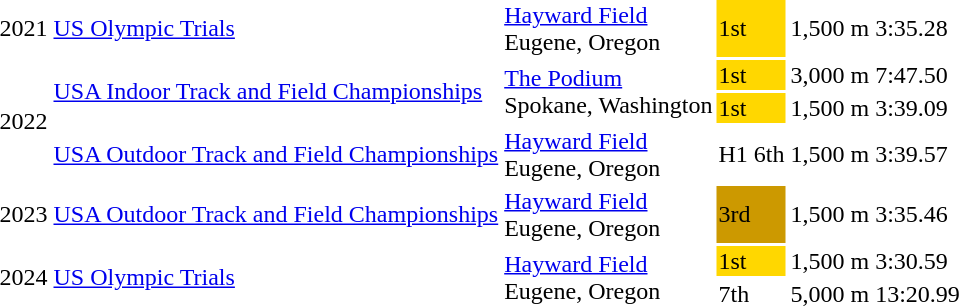<table>
<tr>
<td>2021</td>
<td><a href='#'>US Olympic Trials</a></td>
<td><a href='#'>Hayward Field</a><br>Eugene, Oregon</td>
<td bgcolor=gold>1st</td>
<td>1,500 m</td>
<td>3:35.28</td>
</tr>
<tr>
<td rowspan=3>2022</td>
<td rowspan=2><a href='#'>USA Indoor Track and Field Championships</a></td>
<td rowspan=2><a href='#'>The Podium</a><br>Spokane, Washington</td>
<td bgcolor=gold>1st</td>
<td>3,000 m</td>
<td>7:47.50</td>
</tr>
<tr>
<td bgcolor=gold>1st</td>
<td>1,500 m</td>
<td>3:39.09</td>
</tr>
<tr>
<td><a href='#'>USA Outdoor Track and Field Championships</a></td>
<td><a href='#'>Hayward Field</a><br>Eugene, Oregon</td>
<td>H1 6th</td>
<td>1,500 m</td>
<td>3:39.57</td>
</tr>
<tr>
<td>2023</td>
<td><a href='#'>USA Outdoor Track and Field Championships</a></td>
<td><a href='#'>Hayward Field</a><br>Eugene, Oregon</td>
<td bgcolor="cc9900">3rd</td>
<td>1,500 m</td>
<td>3:35.46</td>
</tr>
<tr>
<td rowspan=2>2024</td>
<td rowspan=2><a href='#'>US Olympic Trials</a></td>
<td rowspan=2><a href='#'>Hayward Field</a><br>Eugene, Oregon</td>
<td bgcolor=gold>1st</td>
<td>1,500 m</td>
<td>3:30.59</td>
</tr>
<tr>
<td>7th</td>
<td>5,000 m</td>
<td>13:20.99</td>
</tr>
</table>
